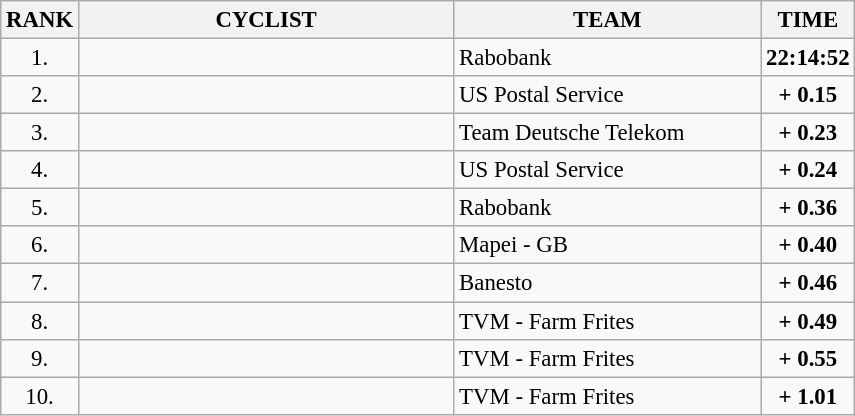<table class="wikitable" style="font-size:95%;">
<tr>
<th>RANK</th>
<th align="left" style="width: 16em">CYCLIST</th>
<th align="left" style="width: 13em">TEAM</th>
<th>TIME</th>
</tr>
<tr>
<td align="center">1.</td>
<td></td>
<td>Rabobank</td>
<td align="center"><strong>22:14:52</strong></td>
</tr>
<tr>
<td align="center">2.</td>
<td></td>
<td>US Postal Service</td>
<td align="center"><strong>+ 0.15</strong></td>
</tr>
<tr>
<td align="center">3.</td>
<td></td>
<td>Team Deutsche Telekom</td>
<td align="center"><strong>+ 0.23</strong></td>
</tr>
<tr>
<td align="center">4.</td>
<td></td>
<td>US Postal Service</td>
<td align="center"><strong>+ 0.24</strong></td>
</tr>
<tr>
<td align="center">5.</td>
<td></td>
<td>Rabobank</td>
<td align="center"><strong>+ 0.36</strong></td>
</tr>
<tr>
<td align="center">6.</td>
<td></td>
<td>Mapei - GB</td>
<td align="center"><strong>+ 0.40</strong></td>
</tr>
<tr>
<td align="center">7.</td>
<td></td>
<td>Banesto</td>
<td align="center"><strong>+ 0.46</strong></td>
</tr>
<tr>
<td align="center">8.</td>
<td></td>
<td>TVM - Farm Frites</td>
<td align="center"><strong>+ 0.49</strong></td>
</tr>
<tr>
<td align="center">9.</td>
<td></td>
<td>TVM - Farm Frites</td>
<td align="center"><strong>+ 0.55</strong></td>
</tr>
<tr>
<td align="center">10.</td>
<td></td>
<td>TVM - Farm Frites</td>
<td align="center"><strong>+ 1.01</strong></td>
</tr>
</table>
